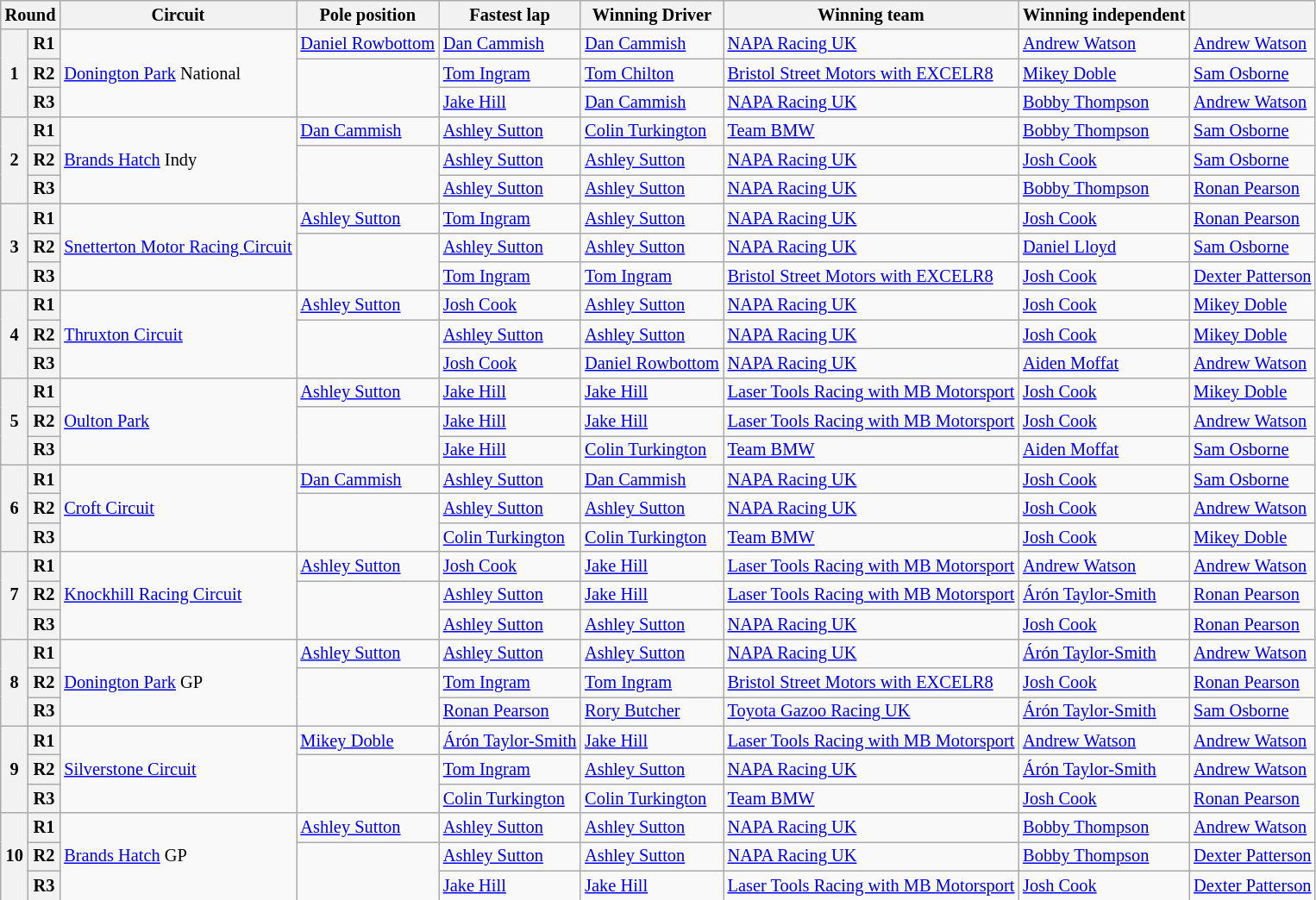<table class="wikitable" style="font-size: 85%">
<tr>
<th colspan=2>Round</th>
<th>Circuit</th>
<th nowrap>Pole position</th>
<th nowrap>Fastest lap</th>
<th nowrap>Winning Driver</th>
<th nowrap>Winning team</th>
<th nowrap>Winning independent</th>
<th nowrap></th>
</tr>
<tr>
<th rowspan=3>1</th>
<th>R1</th>
<td rowspan=3 nowrap><a href='#'>Donington Park</a> National</td>
<td nowrap><a href='#'>Daniel Rowbottom</a></td>
<td nowrap><a href='#'>Dan Cammish</a></td>
<td nowrap><a href='#'>Dan Cammish</a></td>
<td nowrap><a href='#'>NAPA Racing UK</a></td>
<td nowrap><a href='#'>Andrew Watson</a></td>
<td nowrap><a href='#'>Andrew Watson</a></td>
</tr>
<tr>
<th>R2</th>
<td rowspan="2"></td>
<td nowrap><a href='#'>Tom Ingram</a></td>
<td nowrap><a href='#'>Tom Chilton</a></td>
<td nowrap><a href='#'>Bristol Street Motors with EXCELR8</a></td>
<td nowrap><a href='#'>Mikey Doble</a></td>
<td nowrap><a href='#'>Sam Osborne</a></td>
</tr>
<tr>
<th>R3</th>
<td nowrap><a href='#'>Jake Hill</a></td>
<td nowrap><a href='#'>Dan Cammish</a></td>
<td nowrap><a href='#'>NAPA Racing UK</a></td>
<td nowrap><a href='#'>Bobby Thompson</a></td>
<td nowrap><a href='#'>Andrew Watson</a></td>
</tr>
<tr>
<th rowspan=3>2</th>
<th>R1</th>
<td rowspan=3 nowrap><a href='#'>Brands Hatch</a> Indy</td>
<td nowrap><a href='#'>Dan Cammish</a></td>
<td nowrap><a href='#'>Ashley Sutton</a></td>
<td nowrap><a href='#'>Colin Turkington</a></td>
<td nowrap><a href='#'>Team BMW</a></td>
<td nowrap><a href='#'>Bobby Thompson</a></td>
<td nowrap><a href='#'>Sam Osborne</a></td>
</tr>
<tr>
<th>R2</th>
<td rowspan="2"></td>
<td nowrap><a href='#'>Ashley Sutton</a></td>
<td nowrap><a href='#'>Ashley Sutton</a></td>
<td nowrap><a href='#'>NAPA Racing UK</a></td>
<td nowrap><a href='#'>Josh Cook</a></td>
<td nowrap><a href='#'>Sam Osborne</a></td>
</tr>
<tr>
<th>R3</th>
<td nowrap><a href='#'>Ashley Sutton</a></td>
<td nowrap><a href='#'>Ashley Sutton</a></td>
<td nowrap><a href='#'>NAPA Racing UK</a></td>
<td nowrap><a href='#'>Bobby Thompson</a></td>
<td nowrap><a href='#'>Ronan Pearson</a></td>
</tr>
<tr>
<th rowspan=3>3</th>
<th>R1</th>
<td rowspan=3 nowrap><a href='#'>Snetterton Motor Racing Circuit</a></td>
<td nowrap><a href='#'>Ashley Sutton</a></td>
<td nowrap><a href='#'>Tom Ingram</a></td>
<td nowrap><a href='#'>Ashley Sutton</a></td>
<td nowrap><a href='#'>NAPA Racing UK</a></td>
<td nowrap><a href='#'>Josh Cook</a></td>
<td nowrap><a href='#'>Ronan Pearson</a></td>
</tr>
<tr>
<th>R2</th>
<td rowspan="2"></td>
<td nowrap><a href='#'>Ashley Sutton</a></td>
<td nowrap><a href='#'>Ashley Sutton</a></td>
<td nowrap><a href='#'>NAPA Racing UK</a></td>
<td nowrap><a href='#'>Daniel Lloyd</a></td>
<td nowrap><a href='#'>Sam Osborne</a></td>
</tr>
<tr>
<th>R3</th>
<td nowrap><a href='#'>Tom Ingram</a></td>
<td nowrap><a href='#'>Tom Ingram</a></td>
<td nowrap><a href='#'>Bristol Street Motors with EXCELR8</a></td>
<td nowrap><a href='#'>Josh Cook</a></td>
<td nowrap><a href='#'>Dexter Patterson</a></td>
</tr>
<tr>
<th rowspan=3>4</th>
<th>R1</th>
<td rowspan=3 nowrap><a href='#'>Thruxton Circuit</a></td>
<td nowrap><a href='#'>Ashley Sutton</a></td>
<td nowrap><a href='#'>Josh Cook</a></td>
<td nowrap><a href='#'>Ashley Sutton</a></td>
<td nowrap><a href='#'>NAPA Racing UK</a></td>
<td nowrap><a href='#'>Josh Cook</a></td>
<td nowrap><a href='#'>Mikey Doble</a></td>
</tr>
<tr>
<th>R2</th>
<td rowspan="2"></td>
<td nowrap><a href='#'>Ashley Sutton</a></td>
<td nowrap><a href='#'>Ashley Sutton</a></td>
<td nowrap><a href='#'>NAPA Racing UK</a></td>
<td nowrap><a href='#'>Josh Cook</a></td>
<td nowrap><a href='#'>Mikey Doble</a></td>
</tr>
<tr>
<th>R3</th>
<td nowrap><a href='#'>Josh Cook</a></td>
<td nowrap><a href='#'>Daniel Rowbottom</a></td>
<td nowrap><a href='#'>NAPA Racing UK</a></td>
<td nowrap><a href='#'>Aiden Moffat</a></td>
<td nowrap><a href='#'>Andrew Watson</a></td>
</tr>
<tr>
<th rowspan=3>5</th>
<th>R1</th>
<td rowspan=3 nowrap><a href='#'>Oulton Park</a></td>
<td nowrap><a href='#'>Ashley Sutton</a></td>
<td nowrap><a href='#'>Jake Hill</a></td>
<td nowrap><a href='#'>Jake Hill</a></td>
<td nowrap><a href='#'>Laser Tools Racing with MB Motorsport</a></td>
<td nowrap><a href='#'>Josh Cook</a></td>
<td nowrap><a href='#'>Mikey Doble</a></td>
</tr>
<tr>
<th>R2</th>
<td rowspan="2"></td>
<td nowrap><a href='#'>Jake Hill</a></td>
<td nowrap><a href='#'>Jake Hill</a></td>
<td nowrap><a href='#'>Laser Tools Racing with MB Motorsport</a></td>
<td nowrap><a href='#'>Josh Cook</a></td>
<td nowrap><a href='#'>Andrew Watson</a></td>
</tr>
<tr>
<th>R3</th>
<td nowrap><a href='#'>Jake Hill</a></td>
<td nowrap><a href='#'>Colin Turkington</a></td>
<td nowrap><a href='#'>Team BMW</a></td>
<td nowrap><a href='#'>Aiden Moffat</a></td>
<td nowrap><a href='#'>Sam Osborne</a></td>
</tr>
<tr>
<th rowspan=3>6</th>
<th>R1</th>
<td rowspan=3 nowrap><a href='#'>Croft Circuit</a></td>
<td nowrap><a href='#'>Dan Cammish</a></td>
<td nowrap><a href='#'>Ashley Sutton</a></td>
<td nowrap><a href='#'>Dan Cammish</a></td>
<td nowrap><a href='#'>NAPA Racing UK</a></td>
<td nowrap><a href='#'>Josh Cook</a></td>
<td nowrap><a href='#'>Sam Osborne</a></td>
</tr>
<tr>
<th>R2</th>
<td rowspan="2"></td>
<td nowrap><a href='#'>Ashley Sutton</a></td>
<td nowrap><a href='#'>Ashley Sutton</a></td>
<td nowrap><a href='#'>NAPA Racing UK</a></td>
<td nowrap><a href='#'>Josh Cook</a></td>
<td nowrap><a href='#'>Andrew Watson</a></td>
</tr>
<tr>
<th>R3</th>
<td nowrap><a href='#'>Colin Turkington</a></td>
<td nowrap><a href='#'>Colin Turkington</a></td>
<td nowrap><a href='#'>Team BMW</a></td>
<td nowrap><a href='#'>Josh Cook</a></td>
<td nowrap><a href='#'>Mikey Doble</a></td>
</tr>
<tr>
<th rowspan=3>7</th>
<th>R1</th>
<td rowspan=3 nowrap><a href='#'>Knockhill Racing Circuit</a></td>
<td nowrap><a href='#'>Ashley Sutton</a></td>
<td nowrap><a href='#'>Josh Cook</a></td>
<td nowrap><a href='#'>Jake Hill</a></td>
<td nowrap><a href='#'>Laser Tools Racing with MB Motorsport</a></td>
<td nowrap><a href='#'>Andrew Watson</a></td>
<td nowrap><a href='#'>Andrew Watson</a></td>
</tr>
<tr>
<th>R2</th>
<td rowspan="2"></td>
<td nowrap><a href='#'>Ashley Sutton</a></td>
<td nowrap><a href='#'>Jake Hill</a></td>
<td nowrap><a href='#'>Laser Tools Racing with MB Motorsport</a></td>
<td nowrap><a href='#'>Árón Taylor-Smith</a></td>
<td nowrap><a href='#'>Ronan Pearson</a></td>
</tr>
<tr>
<th>R3</th>
<td nowrap><a href='#'>Ashley Sutton</a></td>
<td nowrap><a href='#'>Ashley Sutton</a></td>
<td nowrap><a href='#'>NAPA Racing UK</a></td>
<td nowrap><a href='#'>Josh Cook</a></td>
<td nowrap><a href='#'>Ronan Pearson</a></td>
</tr>
<tr>
<th rowspan=3>8</th>
<th>R1</th>
<td rowspan=3 nowrap><a href='#'>Donington Park</a> GP</td>
<td nowrap><a href='#'>Ashley Sutton</a></td>
<td nowrap><a href='#'>Ashley Sutton</a></td>
<td nowrap><a href='#'>Ashley Sutton</a></td>
<td nowrap><a href='#'>NAPA Racing UK</a></td>
<td nowrap><a href='#'>Árón Taylor-Smith</a></td>
<td nowrap><a href='#'>Andrew Watson</a></td>
</tr>
<tr>
<th>R2</th>
<td rowspan="2"></td>
<td nowrap><a href='#'>Tom Ingram</a></td>
<td nowrap><a href='#'>Tom Ingram</a></td>
<td nowrap><a href='#'>Bristol Street Motors with EXCELR8</a></td>
<td nowrap><a href='#'>Josh Cook</a></td>
<td nowrap><a href='#'>Ronan Pearson</a></td>
</tr>
<tr>
<th>R3</th>
<td nowrap><a href='#'>Ronan Pearson</a></td>
<td nowrap><a href='#'>Rory Butcher</a></td>
<td nowrap><a href='#'>Toyota Gazoo Racing UK</a></td>
<td nowrap><a href='#'>Árón Taylor-Smith</a></td>
<td nowrap><a href='#'>Sam Osborne</a></td>
</tr>
<tr>
<th rowspan=3>9</th>
<th>R1</th>
<td rowspan=3 nowrap><a href='#'>Silverstone Circuit</a></td>
<td nowrap><a href='#'>Mikey Doble</a></td>
<td nowrap><a href='#'>Árón Taylor-Smith</a></td>
<td nowrap><a href='#'>Jake Hill</a></td>
<td nowrap><a href='#'>Laser Tools Racing with MB Motorsport</a></td>
<td nowrap><a href='#'>Andrew Watson</a></td>
<td nowrap><a href='#'>Andrew Watson</a></td>
</tr>
<tr>
<th>R2</th>
<td rowspan="2"></td>
<td nowrap><a href='#'>Tom Ingram</a></td>
<td nowrap><a href='#'>Ashley Sutton</a></td>
<td nowrap><a href='#'>NAPA Racing UK</a></td>
<td nowrap><a href='#'>Árón Taylor-Smith</a></td>
<td nowrap><a href='#'>Andrew Watson</a></td>
</tr>
<tr>
<th>R3</th>
<td nowrap><a href='#'>Colin Turkington</a></td>
<td nowrap><a href='#'>Colin Turkington</a></td>
<td nowrap><a href='#'>Team BMW</a></td>
<td nowrap><a href='#'>Josh Cook</a></td>
<td nowrap><a href='#'>Ronan Pearson</a></td>
</tr>
<tr>
<th rowspan=3>10</th>
<th>R1</th>
<td rowspan=3 nowrap><a href='#'>Brands Hatch</a> GP</td>
<td nowrap><a href='#'>Ashley Sutton</a></td>
<td nowrap><a href='#'>Ashley Sutton</a></td>
<td nowrap><a href='#'>Ashley Sutton</a></td>
<td nowrap><a href='#'>NAPA Racing UK</a></td>
<td nowrap><a href='#'>Bobby Thompson</a></td>
<td nowrap><a href='#'>Andrew Watson</a></td>
</tr>
<tr>
<th>R2</th>
<td rowspan="2"></td>
<td nowrap><a href='#'>Ashley Sutton</a></td>
<td nowrap><a href='#'>Ashley Sutton</a></td>
<td nowrap><a href='#'>NAPA Racing UK</a></td>
<td nowrap><a href='#'>Bobby Thompson</a></td>
<td nowrap><a href='#'>Dexter Patterson</a></td>
</tr>
<tr>
<th>R3</th>
<td nowrap><a href='#'>Jake Hill</a></td>
<td nowrap><a href='#'>Jake Hill</a></td>
<td nowrap><a href='#'>Laser Tools Racing with MB Motorsport</a></td>
<td nowrap><a href='#'>Josh Cook</a></td>
<td nowrap><a href='#'>Dexter Patterson</a></td>
</tr>
<tr>
</tr>
</table>
